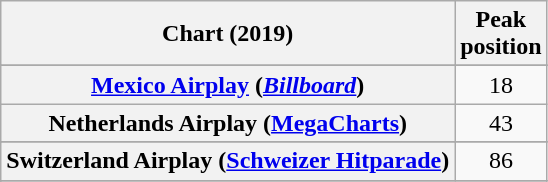<table class="wikitable sortable plainrowheaders" style="text-align:center;">
<tr>
<th>Chart (2019)</th>
<th>Peak<br>position</th>
</tr>
<tr>
</tr>
<tr>
</tr>
<tr>
<th scope="row"><a href='#'>Mexico Airplay</a> (<em><a href='#'>Billboard</a></em>)</th>
<td>18</td>
</tr>
<tr>
<th scope="row">Netherlands Airplay (<a href='#'>MegaCharts</a>)</th>
<td>43</td>
</tr>
<tr>
</tr>
<tr>
<th scope="row">Switzerland Airplay (<a href='#'>Schweizer Hitparade</a>)</th>
<td>86</td>
</tr>
<tr>
</tr>
<tr>
</tr>
</table>
